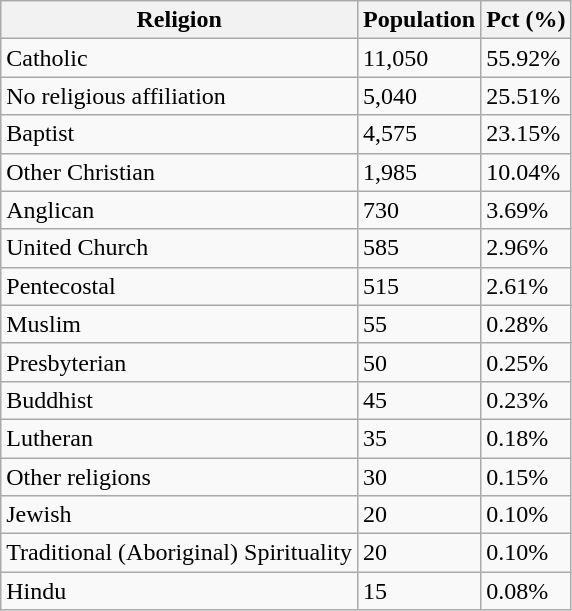<table class="wikitable">
<tr>
<th>Religion</th>
<th>Population</th>
<th>Pct (%)</th>
</tr>
<tr>
<td>Catholic</td>
<td>11,050</td>
<td>55.92%</td>
</tr>
<tr>
<td>No religious affiliation</td>
<td>5,040</td>
<td>25.51%</td>
</tr>
<tr>
<td>Baptist</td>
<td>4,575</td>
<td>23.15%</td>
</tr>
<tr>
<td>Other Christian</td>
<td>1,985</td>
<td>10.04%</td>
</tr>
<tr>
<td>Anglican</td>
<td>730</td>
<td>3.69%</td>
</tr>
<tr>
<td>United Church</td>
<td>585</td>
<td>2.96%</td>
</tr>
<tr>
<td>Pentecostal</td>
<td>515</td>
<td>2.61%</td>
</tr>
<tr>
<td>Muslim</td>
<td>55</td>
<td>0.28%</td>
</tr>
<tr>
<td>Presbyterian</td>
<td>50</td>
<td>0.25%</td>
</tr>
<tr>
<td>Buddhist</td>
<td>45</td>
<td>0.23%</td>
</tr>
<tr>
<td>Lutheran</td>
<td>35</td>
<td>0.18%</td>
</tr>
<tr>
<td>Other religions</td>
<td>30</td>
<td>0.15%</td>
</tr>
<tr>
<td>Jewish</td>
<td>20</td>
<td>0.10%</td>
</tr>
<tr>
<td>Traditional (Aboriginal) Spirituality</td>
<td>20</td>
<td>0.10%</td>
</tr>
<tr>
<td>Hindu</td>
<td>15</td>
<td>0.08%</td>
</tr>
</table>
